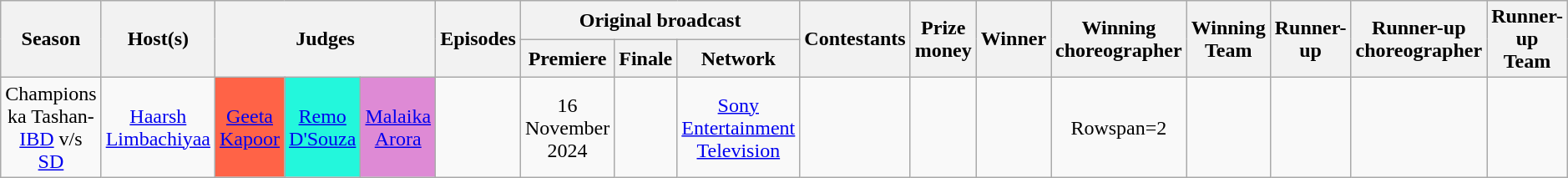<table class="wikitable" style="text-align:center; font-size:100%;">
<tr>
<th rowspan="2">Season</th>
<th rowspan="2">Host(s)</th>
<th colspan="3"rowspan="2">Judges</th>
<th rowspan="2">Episodes</th>
<th colspan="3">Original broadcast</th>
<th rowspan="2">Contestants</th>
<th rowspan="2">Prize money</th>
<th rowspan="2" background:gold;" align="center">Winner</th>
<th rowspan="2" background:gold;" align="center">Winning choreographer</th>
<th rowspan="2">Winning Team</th>
<th rowspan="2" align="center" background:tan;">Runner-up</th>
<th rowspan="2" background:gold;" align="center">Runner-up choreographer</th>
<th rowspan="2">Runner-up Team</th>
</tr>
<tr>
<th>Premiere</th>
<th>Finale</th>
<th>Network</th>
</tr>
<tr>
<td>Champions ka Tashan- <a href='#'>IBD</a> v/s <a href='#'>SD</a></td>
<td><a href='#'>Haarsh Limbachiyaa</a></td>
<td style=" background:#FF6347;"><a href='#'>Geeta Kapoor</a></td>
<td style=" background:#23F7DC;"><a href='#'>Remo D'Souza</a></td>
<td style=" background:#DE8AD5;"><a href='#'>Malaika Arora</a></td>
<td></td>
<td>16 November 2024</td>
<td></td>
<td><a href='#'>Sony Entertainment Television</a></td>
<td></td>
<td></td>
<td></td>
<td>Rowspan=2 </td>
<td></td>
<td></td>
<td></td>
</tr>
</table>
